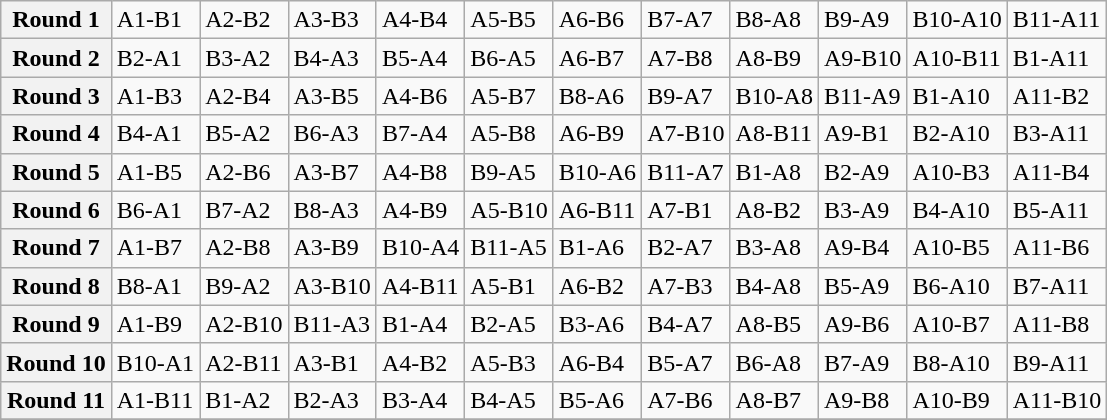<table class="wikitable">
<tr>
<th scope="row">Round 1</th>
<td>A1-B1</td>
<td>A2-B2</td>
<td>A3-B3</td>
<td>A4-B4</td>
<td>A5-B5</td>
<td>A6-B6</td>
<td>B7-A7</td>
<td>B8-A8</td>
<td>B9-A9</td>
<td>B10-A10</td>
<td>B11-A11</td>
</tr>
<tr>
<th scope="row">Round 2</th>
<td>B2-A1</td>
<td>B3-A2</td>
<td>B4-A3</td>
<td>B5-A4</td>
<td>B6-A5</td>
<td>A6-B7</td>
<td>A7-B8</td>
<td>A8-B9</td>
<td>A9-B10</td>
<td>A10-B11</td>
<td>B1-A11</td>
</tr>
<tr>
<th scope="row">Round 3</th>
<td>A1-B3</td>
<td>A2-B4</td>
<td>A3-B5</td>
<td>A4-B6</td>
<td>A5-B7</td>
<td>B8-A6</td>
<td>B9-A7</td>
<td>B10-A8</td>
<td>B11-A9</td>
<td>B1-A10</td>
<td>A11-B2</td>
</tr>
<tr>
<th scope="row">Round 4</th>
<td>B4-A1</td>
<td>B5-A2</td>
<td>B6-A3</td>
<td>B7-A4</td>
<td>A5-B8</td>
<td>A6-B9</td>
<td>A7-B10</td>
<td>A8-B11</td>
<td>A9-B1</td>
<td>B2-A10</td>
<td>B3-A11</td>
</tr>
<tr>
<th scope="row">Round 5</th>
<td>A1-B5</td>
<td>A2-B6</td>
<td>A3-B7</td>
<td>A4-B8</td>
<td>B9-A5</td>
<td>B10-A6</td>
<td>B11-A7</td>
<td>B1-A8</td>
<td>B2-A9</td>
<td>A10-B3</td>
<td>A11-B4</td>
</tr>
<tr>
<th scope="row">Round 6</th>
<td>B6-A1</td>
<td>B7-A2</td>
<td>B8-A3</td>
<td>A4-B9</td>
<td>A5-B10</td>
<td>A6-B11</td>
<td>A7-B1</td>
<td>A8-B2</td>
<td>B3-A9</td>
<td>B4-A10</td>
<td>B5-A11</td>
</tr>
<tr>
<th scope="row">Round 7</th>
<td>A1-B7</td>
<td>A2-B8</td>
<td>A3-B9</td>
<td>B10-A4</td>
<td>B11-A5</td>
<td>B1-A6</td>
<td>B2-A7</td>
<td>B3-A8</td>
<td>A9-B4</td>
<td>A10-B5</td>
<td>A11-B6</td>
</tr>
<tr>
<th scope="row">Round 8</th>
<td>B8-A1</td>
<td>B9-A2</td>
<td>A3-B10</td>
<td>A4-B11</td>
<td>A5-B1</td>
<td>A6-B2</td>
<td>A7-B3</td>
<td>B4-A8</td>
<td>B5-A9</td>
<td>B6-A10</td>
<td>B7-A11</td>
</tr>
<tr>
<th scope="row">Round 9</th>
<td>A1-B9</td>
<td>A2-B10</td>
<td>B11-A3</td>
<td>B1-A4</td>
<td>B2-A5</td>
<td>B3-A6</td>
<td>B4-A7</td>
<td>A8-B5</td>
<td>A9-B6</td>
<td>A10-B7</td>
<td>A11-B8</td>
</tr>
<tr>
<th scope="row">Round 10</th>
<td>B10-A1</td>
<td>A2-B11</td>
<td>A3-B1</td>
<td>A4-B2</td>
<td>A5-B3</td>
<td>A6-B4</td>
<td>B5-A7</td>
<td>B6-A8</td>
<td>B7-A9</td>
<td>B8-A10</td>
<td>B9-A11</td>
</tr>
<tr>
<th scope="row">Round 11</th>
<td>A1-B11</td>
<td>B1-A2</td>
<td>B2-A3</td>
<td>B3-A4</td>
<td>B4-A5</td>
<td>B5-A6</td>
<td>A7-B6</td>
<td>A8-B7</td>
<td>A9-B8</td>
<td>A10-B9</td>
<td>A11-B10</td>
</tr>
<tr>
</tr>
</table>
